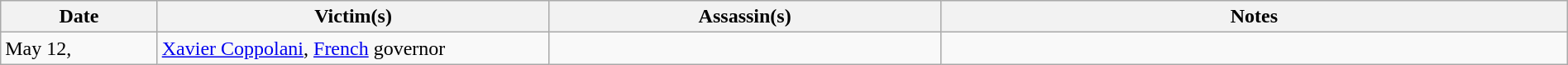<table class="wikitable sortable" style="width:100%">
<tr>
<th style="width:10%">Date</th>
<th style="width:25%">Victim(s)</th>
<th style="width:25%">Assassin(s)</th>
<th style="width:40%">Notes</th>
</tr>
<tr>
<td>May 12, </td>
<td><a href='#'>Xavier Coppolani</a>, <a href='#'>French</a> governor</td>
<td></td>
<td></td>
</tr>
</table>
